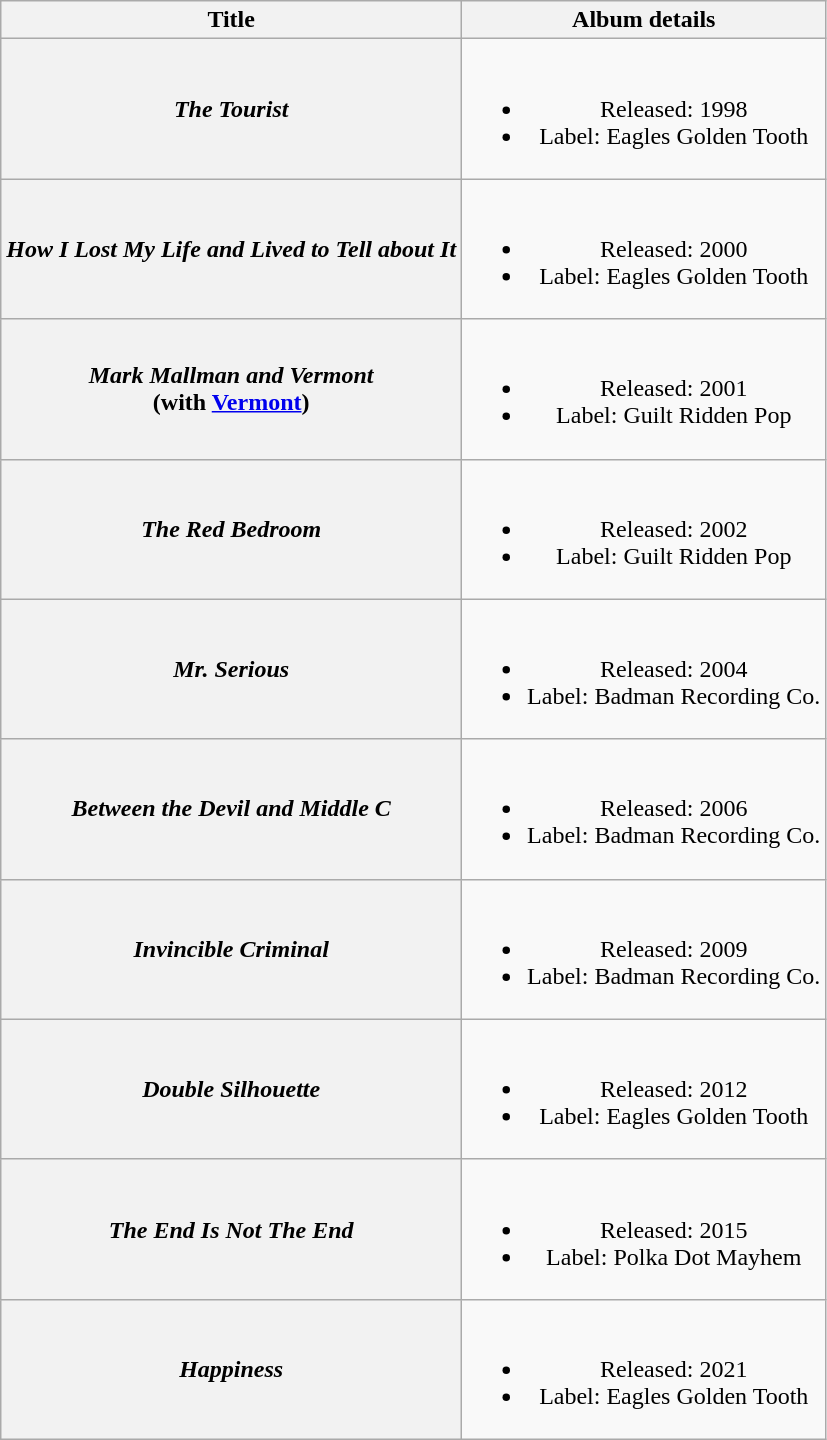<table class="wikitable plainrowheaders" style="text-align:center;">
<tr>
<th scope="col">Title</th>
<th scope="col">Album details</th>
</tr>
<tr>
<th scope="row"><em>The Tourist</em></th>
<td><br><ul><li>Released: 1998</li><li>Label: Eagles Golden Tooth</li></ul></td>
</tr>
<tr>
<th scope="row"><em>How I Lost My Life and Lived to Tell about It</em></th>
<td><br><ul><li>Released: 2000</li><li>Label: Eagles Golden Tooth</li></ul></td>
</tr>
<tr>
<th scope="row"><em>Mark Mallman and Vermont</em><br><span>(with <a href='#'>Vermont</a>)</span></th>
<td><br><ul><li>Released: 2001</li><li>Label: Guilt Ridden Pop</li></ul></td>
</tr>
<tr>
<th scope="row"><em>The Red Bedroom</em></th>
<td><br><ul><li>Released: 2002</li><li>Label: Guilt Ridden Pop</li></ul></td>
</tr>
<tr>
<th scope="row"><em>Mr. Serious</em></th>
<td><br><ul><li>Released: 2004</li><li>Label: Badman Recording Co.</li></ul></td>
</tr>
<tr>
<th scope="row"><em>Between the Devil and Middle C</em></th>
<td><br><ul><li>Released: 2006</li><li>Label: Badman Recording Co.</li></ul></td>
</tr>
<tr>
<th scope="row"><em>Invincible Criminal</em></th>
<td><br><ul><li>Released: 2009</li><li>Label: Badman Recording Co.</li></ul></td>
</tr>
<tr>
<th scope="row"><em>Double Silhouette</em></th>
<td><br><ul><li>Released: 2012</li><li>Label: Eagles Golden Tooth</li></ul></td>
</tr>
<tr>
<th scope="row"><em>The End Is Not The End</em></th>
<td><br><ul><li>Released: 2015</li><li>Label: Polka Dot Mayhem</li></ul></td>
</tr>
<tr>
<th scope="row"><em>Happiness</em></th>
<td><br><ul><li>Released: 2021</li><li>Label: Eagles Golden Tooth</li></ul></td>
</tr>
</table>
